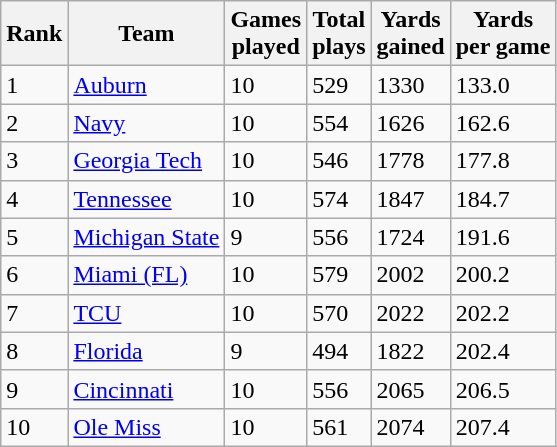<table class="wikitable sortable">
<tr>
<th>Rank</th>
<th>Team</th>
<th>Games<br>played</th>
<th>Total<br>plays</th>
<th>Yards<br>gained</th>
<th>Yards<br>per game</th>
</tr>
<tr>
<td>1</td>
<td><a href='#'>Auburn</a></td>
<td>10</td>
<td>529</td>
<td>1330</td>
<td>133.0</td>
</tr>
<tr>
<td>2</td>
<td><a href='#'>Navy</a></td>
<td>10</td>
<td>554</td>
<td>1626</td>
<td>162.6</td>
</tr>
<tr>
<td>3</td>
<td><a href='#'>Georgia Tech</a></td>
<td>10</td>
<td>546</td>
<td>1778</td>
<td>177.8</td>
</tr>
<tr>
<td>4</td>
<td><a href='#'>Tennessee</a></td>
<td>10</td>
<td>574</td>
<td>1847</td>
<td>184.7</td>
</tr>
<tr>
<td>5</td>
<td><a href='#'>Michigan State</a></td>
<td>9</td>
<td>556</td>
<td>1724</td>
<td>191.6</td>
</tr>
<tr>
<td>6</td>
<td><a href='#'>Miami (FL)</a></td>
<td>10</td>
<td>579</td>
<td>2002</td>
<td>200.2</td>
</tr>
<tr>
<td>7</td>
<td><a href='#'>TCU</a></td>
<td>10</td>
<td>570</td>
<td>2022</td>
<td>202.2</td>
</tr>
<tr>
<td>8</td>
<td><a href='#'>Florida</a></td>
<td>9</td>
<td>494</td>
<td>1822</td>
<td>202.4</td>
</tr>
<tr>
<td>9</td>
<td><a href='#'>Cincinnati</a></td>
<td>10</td>
<td>556</td>
<td>2065</td>
<td>206.5</td>
</tr>
<tr>
<td>10</td>
<td><a href='#'>Ole Miss</a></td>
<td>10</td>
<td>561</td>
<td>2074</td>
<td>207.4</td>
</tr>
</table>
